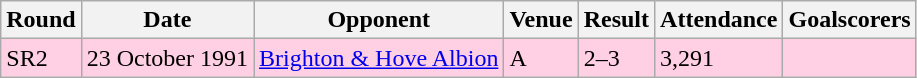<table class="wikitable">
<tr>
<th>Round</th>
<th>Date</th>
<th>Opponent</th>
<th>Venue</th>
<th>Result</th>
<th>Attendance</th>
<th>Goalscorers</th>
</tr>
<tr style="background-color: #ffd0e3;">
<td>SR2</td>
<td>23 October 1991</td>
<td><a href='#'>Brighton & Hove Albion</a></td>
<td>A</td>
<td>2–3</td>
<td>3,291</td>
<td></td>
</tr>
</table>
